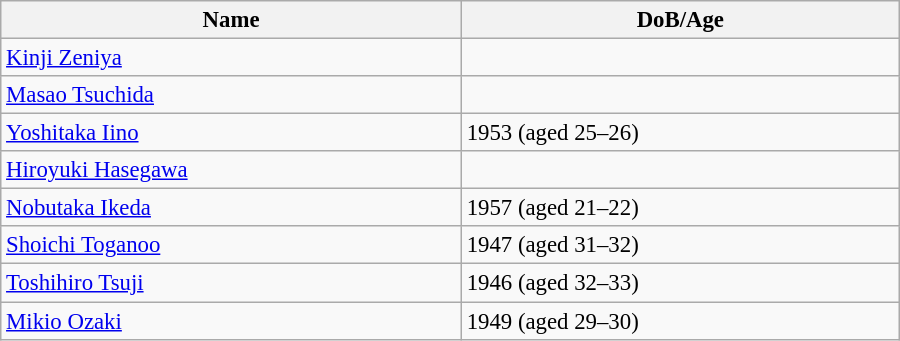<table class="wikitable" style="width:600px; font-size:95%;">
<tr>
<th align="left">Name</th>
<th align="left">DoB/Age</th>
</tr>
<tr>
<td align="left"><a href='#'>Kinji Zeniya</a></td>
<td align="left"></td>
</tr>
<tr>
<td align="left"><a href='#'>Masao Tsuchida</a></td>
<td align="left"></td>
</tr>
<tr>
<td align="left"><a href='#'>Yoshitaka Iino</a></td>
<td align="left">1953 (aged 25–26)</td>
</tr>
<tr>
<td align="left"><a href='#'>Hiroyuki Hasegawa</a></td>
<td align="left"></td>
</tr>
<tr>
<td align="left"><a href='#'>Nobutaka Ikeda</a></td>
<td align="left">1957 (aged 21–22)</td>
</tr>
<tr>
<td align="left"><a href='#'>Shoichi Toganoo</a></td>
<td align="left">1947 (aged 31–32)</td>
</tr>
<tr>
<td align="left"><a href='#'>Toshihiro Tsuji</a></td>
<td align="left">1946 (aged 32–33)</td>
</tr>
<tr>
<td align="left"><a href='#'>Mikio Ozaki</a></td>
<td align="left">1949 (aged 29–30)</td>
</tr>
</table>
